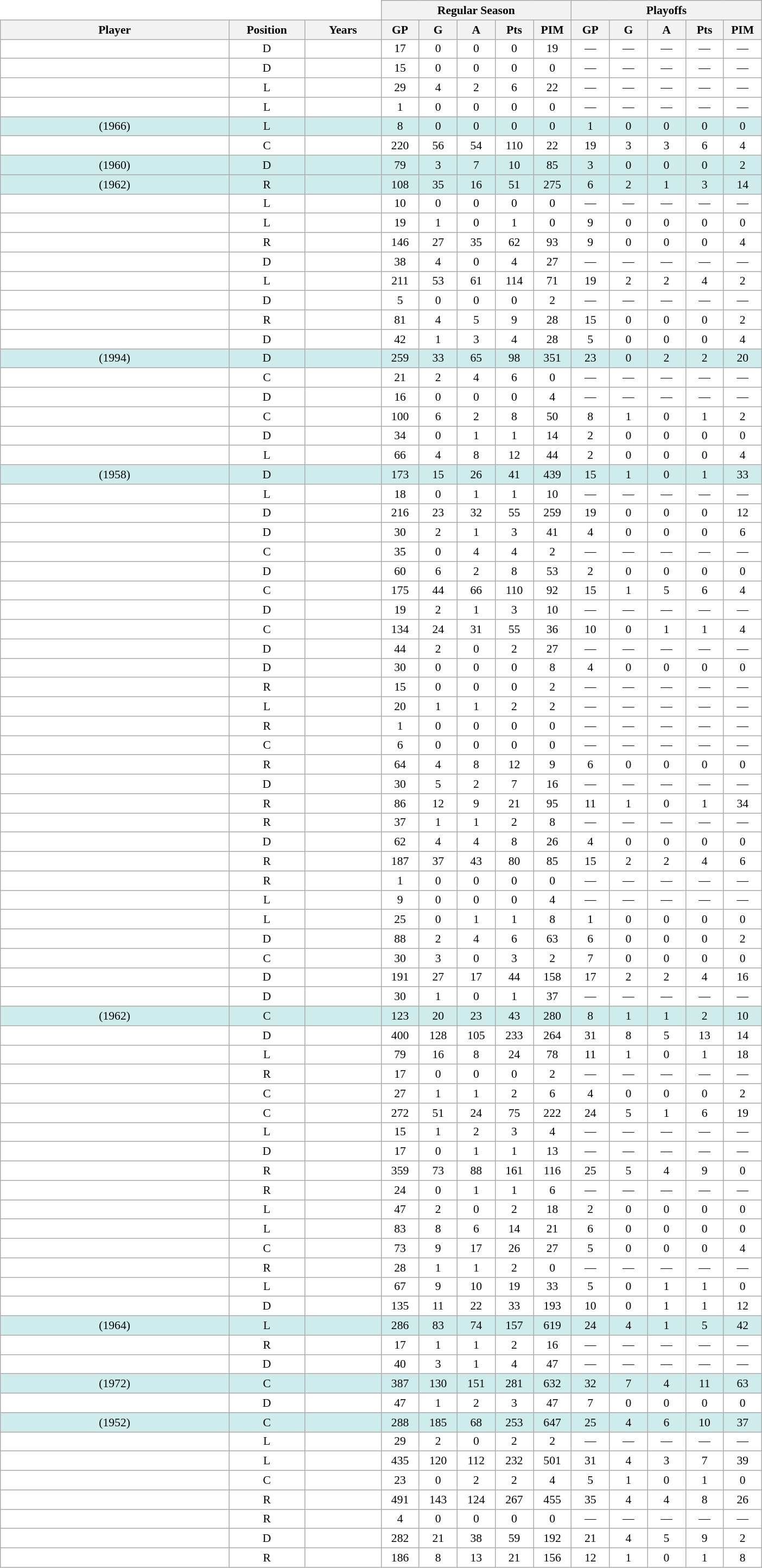<table class="wikitable sortable" style="text-align:center; border:0; background:white; width:65em; font-size:90%;">
<tr>
<th colspan=3 style="border:0; background:white;"></th>
<th colspan=5>Regular Season</th>
<th colspan=5>Playoffs</th>
</tr>
<tr>
<th style="width:30%;">Player</th>
<th style="width:10%;">Position</th>
<th style="width:10%;">Years</th>
<th data-sort-type="number" style="width:5%;">GP</th>
<th data-sort-type="number" style="width:5%;">G</th>
<th data-sort-type="number" style="width:5%;">A</th>
<th data-sort-type="number" style="width:5%;">Pts</th>
<th data-sort-type="number" style="width:5%;">PIM</th>
<th data-sort-type="number" style="width:5%;">GP</th>
<th data-sort-type="number" style="width:5%;">G</th>
<th data-sort-type="number" style="width:5%;">A</th>
<th data-sort-type="number" style="width:5%;">Pts</th>
<th data-sort-type="number" style="width:5%;">PIM</th>
</tr>
<tr>
<td></td>
<td>D</td>
<td></td>
<td>17</td>
<td>0</td>
<td>0</td>
<td>0</td>
<td>19</td>
<td>—</td>
<td>—</td>
<td>—</td>
<td>—</td>
<td>—</td>
</tr>
<tr>
<td></td>
<td>D</td>
<td></td>
<td>15</td>
<td>0</td>
<td>0</td>
<td>0</td>
<td>0</td>
<td>—</td>
<td>—</td>
<td>—</td>
<td>—</td>
<td>—</td>
</tr>
<tr>
<td></td>
<td>L</td>
<td></td>
<td>29</td>
<td>4</td>
<td>2</td>
<td>6</td>
<td>22</td>
<td>—</td>
<td>—</td>
<td>—</td>
<td>—</td>
<td>—</td>
</tr>
<tr>
<td></td>
<td>L</td>
<td></td>
<td>1</td>
<td>0</td>
<td>0</td>
<td>0</td>
<td>0</td>
<td>—</td>
<td>—</td>
<td>—</td>
<td>—</td>
<td>—</td>
</tr>
<tr style="background:#CFECEC;">
<td> (1966)</td>
<td>L</td>
<td></td>
<td>8</td>
<td>0</td>
<td>0</td>
<td>0</td>
<td>0</td>
<td>1</td>
<td>0</td>
<td>0</td>
<td>0</td>
<td>0</td>
</tr>
<tr>
<td></td>
<td>C</td>
<td></td>
<td>220</td>
<td>56</td>
<td>54</td>
<td>110</td>
<td>22</td>
<td>19</td>
<td>3</td>
<td>3</td>
<td>6</td>
<td>4</td>
</tr>
<tr style="background:#CFECEC;">
<td> (1960)</td>
<td>D</td>
<td></td>
<td>79</td>
<td>3</td>
<td>7</td>
<td>10</td>
<td>85</td>
<td>3</td>
<td>0</td>
<td>0</td>
<td>0</td>
<td>2</td>
</tr>
<tr style="background:#CFECEC;">
<td> (1962)</td>
<td>R</td>
<td></td>
<td>108</td>
<td>35</td>
<td>16</td>
<td>51</td>
<td>275</td>
<td>6</td>
<td>2</td>
<td>1</td>
<td>3</td>
<td>14</td>
</tr>
<tr>
<td></td>
<td>L</td>
<td></td>
<td>10</td>
<td>0</td>
<td>0</td>
<td>0</td>
<td>0</td>
<td>—</td>
<td>—</td>
<td>—</td>
<td>—</td>
<td>—</td>
</tr>
<tr>
<td></td>
<td>L</td>
<td></td>
<td>19</td>
<td>1</td>
<td>0</td>
<td>1</td>
<td>0</td>
<td>9</td>
<td>0</td>
<td>0</td>
<td>0</td>
<td>0</td>
</tr>
<tr>
<td></td>
<td>R</td>
<td></td>
<td>146</td>
<td>27</td>
<td>35</td>
<td>62</td>
<td>93</td>
<td>9</td>
<td>0</td>
<td>0</td>
<td>0</td>
<td>4</td>
</tr>
<tr>
<td></td>
<td>D</td>
<td></td>
<td>38</td>
<td>4</td>
<td>0</td>
<td>4</td>
<td>27</td>
<td>—</td>
<td>—</td>
<td>—</td>
<td>—</td>
<td>—</td>
</tr>
<tr>
<td></td>
<td>L</td>
<td></td>
<td>211</td>
<td>53</td>
<td>61</td>
<td>114</td>
<td>71</td>
<td>19</td>
<td>2</td>
<td>2</td>
<td>4</td>
<td>2</td>
</tr>
<tr>
<td></td>
<td>D</td>
<td></td>
<td>5</td>
<td>0</td>
<td>0</td>
<td>0</td>
<td>2</td>
<td>—</td>
<td>—</td>
<td>—</td>
<td>—</td>
<td>—</td>
</tr>
<tr>
<td></td>
<td>R</td>
<td></td>
<td>81</td>
<td>4</td>
<td>5</td>
<td>9</td>
<td>28</td>
<td>15</td>
<td>0</td>
<td>0</td>
<td>0</td>
<td>2</td>
</tr>
<tr>
<td></td>
<td>D</td>
<td></td>
<td>42</td>
<td>1</td>
<td>3</td>
<td>4</td>
<td>28</td>
<td>5</td>
<td>0</td>
<td>0</td>
<td>0</td>
<td>4</td>
</tr>
<tr style="background:#CFECEC;">
<td> (1994)</td>
<td>D</td>
<td></td>
<td>259</td>
<td>33</td>
<td>65</td>
<td>98</td>
<td>351</td>
<td>23</td>
<td>0</td>
<td>2</td>
<td>2</td>
<td>20</td>
</tr>
<tr>
<td></td>
<td>C</td>
<td></td>
<td>21</td>
<td>2</td>
<td>4</td>
<td>6</td>
<td>0</td>
<td>—</td>
<td>—</td>
<td>—</td>
<td>—</td>
<td>—</td>
</tr>
<tr>
<td></td>
<td>D</td>
<td></td>
<td>16</td>
<td>0</td>
<td>0</td>
<td>0</td>
<td>4</td>
<td>—</td>
<td>—</td>
<td>—</td>
<td>—</td>
<td>—</td>
</tr>
<tr>
<td></td>
<td>C</td>
<td></td>
<td>100</td>
<td>6</td>
<td>2</td>
<td>8</td>
<td>50</td>
<td>8</td>
<td>1</td>
<td>0</td>
<td>1</td>
<td>2</td>
</tr>
<tr>
<td></td>
<td>D</td>
<td></td>
<td>34</td>
<td>0</td>
<td>1</td>
<td>1</td>
<td>14</td>
<td>2</td>
<td>0</td>
<td>0</td>
<td>0</td>
<td>0</td>
</tr>
<tr>
<td></td>
<td>L</td>
<td></td>
<td>66</td>
<td>4</td>
<td>8</td>
<td>12</td>
<td>44</td>
<td>2</td>
<td>0</td>
<td>0</td>
<td>0</td>
<td>4</td>
</tr>
<tr style="background:#CFECEC;">
<td> (1958)</td>
<td>D</td>
<td></td>
<td>173</td>
<td>15</td>
<td>26</td>
<td>41</td>
<td>439</td>
<td>15</td>
<td>1</td>
<td>0</td>
<td>1</td>
<td>33</td>
</tr>
<tr>
<td></td>
<td>L</td>
<td></td>
<td>18</td>
<td>0</td>
<td>1</td>
<td>1</td>
<td>10</td>
<td>—</td>
<td>—</td>
<td>—</td>
<td>—</td>
<td>—</td>
</tr>
<tr>
<td></td>
<td>D</td>
<td></td>
<td>216</td>
<td>23</td>
<td>32</td>
<td>55</td>
<td>259</td>
<td>19</td>
<td>0</td>
<td>0</td>
<td>0</td>
<td>12</td>
</tr>
<tr>
<td></td>
<td>D</td>
<td></td>
<td>30</td>
<td>2</td>
<td>1</td>
<td>3</td>
<td>41</td>
<td>4</td>
<td>0</td>
<td>0</td>
<td>0</td>
<td>6</td>
</tr>
<tr>
<td></td>
<td>C</td>
<td></td>
<td>35</td>
<td>0</td>
<td>4</td>
<td>4</td>
<td>2</td>
<td>—</td>
<td>—</td>
<td>—</td>
<td>—</td>
<td>—</td>
</tr>
<tr>
<td></td>
<td>D</td>
<td></td>
<td>60</td>
<td>6</td>
<td>2</td>
<td>8</td>
<td>53</td>
<td>2</td>
<td>0</td>
<td>0</td>
<td>0</td>
<td>0</td>
</tr>
<tr>
<td></td>
<td>C</td>
<td></td>
<td>175</td>
<td>44</td>
<td>66</td>
<td>110</td>
<td>92</td>
<td>15</td>
<td>1</td>
<td>5</td>
<td>6</td>
<td>4</td>
</tr>
<tr>
<td></td>
<td>D</td>
<td></td>
<td>19</td>
<td>2</td>
<td>1</td>
<td>3</td>
<td>10</td>
<td>—</td>
<td>—</td>
<td>—</td>
<td>—</td>
<td>—</td>
</tr>
<tr>
<td></td>
<td>C</td>
<td></td>
<td>134</td>
<td>24</td>
<td>31</td>
<td>55</td>
<td>36</td>
<td>10</td>
<td>0</td>
<td>1</td>
<td>1</td>
<td>4</td>
</tr>
<tr>
<td></td>
<td>D</td>
<td></td>
<td>44</td>
<td>2</td>
<td>0</td>
<td>2</td>
<td>27</td>
<td>—</td>
<td>—</td>
<td>—</td>
<td>—</td>
<td>—</td>
</tr>
<tr>
<td></td>
<td>D</td>
<td></td>
<td>30</td>
<td>0</td>
<td>0</td>
<td>0</td>
<td>8</td>
<td>4</td>
<td>0</td>
<td>0</td>
<td>0</td>
<td>0</td>
</tr>
<tr>
<td></td>
<td>R</td>
<td></td>
<td>15</td>
<td>0</td>
<td>0</td>
<td>0</td>
<td>2</td>
<td>—</td>
<td>—</td>
<td>—</td>
<td>—</td>
<td>—</td>
</tr>
<tr>
<td></td>
<td>L</td>
<td></td>
<td>20</td>
<td>1</td>
<td>1</td>
<td>2</td>
<td>2</td>
<td>—</td>
<td>—</td>
<td>—</td>
<td>—</td>
<td>—</td>
</tr>
<tr>
<td></td>
<td>R</td>
<td></td>
<td>1</td>
<td>0</td>
<td>0</td>
<td>0</td>
<td>0</td>
<td>—</td>
<td>—</td>
<td>—</td>
<td>—</td>
<td>—</td>
</tr>
<tr>
<td></td>
<td>C</td>
<td></td>
<td>6</td>
<td>0</td>
<td>0</td>
<td>0</td>
<td>0</td>
<td>—</td>
<td>—</td>
<td>—</td>
<td>—</td>
<td>—</td>
</tr>
<tr>
<td></td>
<td>R</td>
<td></td>
<td>64</td>
<td>4</td>
<td>8</td>
<td>12</td>
<td>9</td>
<td>6</td>
<td>0</td>
<td>0</td>
<td>0</td>
<td>0</td>
</tr>
<tr>
<td></td>
<td>D</td>
<td></td>
<td>30</td>
<td>5</td>
<td>2</td>
<td>7</td>
<td>16</td>
<td>—</td>
<td>—</td>
<td>—</td>
<td>—</td>
<td>—</td>
</tr>
<tr>
<td></td>
<td>R</td>
<td></td>
<td>86</td>
<td>12</td>
<td>9</td>
<td>21</td>
<td>95</td>
<td>11</td>
<td>1</td>
<td>0</td>
<td>1</td>
<td>34</td>
</tr>
<tr>
<td></td>
<td>R</td>
<td></td>
<td>37</td>
<td>1</td>
<td>1</td>
<td>2</td>
<td>8</td>
<td>—</td>
<td>—</td>
<td>—</td>
<td>—</td>
<td>—</td>
</tr>
<tr>
<td></td>
<td>D</td>
<td></td>
<td>62</td>
<td>4</td>
<td>4</td>
<td>8</td>
<td>26</td>
<td>4</td>
<td>0</td>
<td>0</td>
<td>0</td>
<td>0</td>
</tr>
<tr>
<td></td>
<td>R</td>
<td></td>
<td>187</td>
<td>37</td>
<td>43</td>
<td>80</td>
<td>85</td>
<td>15</td>
<td>2</td>
<td>2</td>
<td>4</td>
<td>6</td>
</tr>
<tr>
<td></td>
<td>R</td>
<td></td>
<td>1</td>
<td>0</td>
<td>0</td>
<td>0</td>
<td>0</td>
<td>—</td>
<td>—</td>
<td>—</td>
<td>—</td>
<td>—</td>
</tr>
<tr>
<td></td>
<td>L</td>
<td></td>
<td>9</td>
<td>0</td>
<td>0</td>
<td>0</td>
<td>4</td>
<td>—</td>
<td>—</td>
<td>—</td>
<td>—</td>
<td>—</td>
</tr>
<tr>
<td></td>
<td>L</td>
<td></td>
<td>25</td>
<td>0</td>
<td>1</td>
<td>1</td>
<td>8</td>
<td>1</td>
<td>0</td>
<td>0</td>
<td>0</td>
<td>0</td>
</tr>
<tr>
<td></td>
<td>D</td>
<td></td>
<td>88</td>
<td>2</td>
<td>4</td>
<td>6</td>
<td>63</td>
<td>6</td>
<td>0</td>
<td>0</td>
<td>0</td>
<td>2</td>
</tr>
<tr>
<td></td>
<td>C</td>
<td></td>
<td>30</td>
<td>3</td>
<td>0</td>
<td>3</td>
<td>2</td>
<td>7</td>
<td>0</td>
<td>0</td>
<td>0</td>
<td>0</td>
</tr>
<tr>
<td></td>
<td>D</td>
<td></td>
<td>191</td>
<td>27</td>
<td>17</td>
<td>44</td>
<td>158</td>
<td>17</td>
<td>2</td>
<td>2</td>
<td>4</td>
<td>16</td>
</tr>
<tr>
<td></td>
<td>D</td>
<td></td>
<td>30</td>
<td>1</td>
<td>0</td>
<td>1</td>
<td>37</td>
<td>—</td>
<td>—</td>
<td>—</td>
<td>—</td>
<td>—</td>
</tr>
<tr style="background:#CFECEC;">
<td> (1962)</td>
<td>C</td>
<td></td>
<td>123</td>
<td>20</td>
<td>23</td>
<td>43</td>
<td>280</td>
<td>8</td>
<td>1</td>
<td>1</td>
<td>2</td>
<td>10</td>
</tr>
<tr>
<td></td>
<td>D</td>
<td></td>
<td>400</td>
<td>128</td>
<td>105</td>
<td>233</td>
<td>264</td>
<td>31</td>
<td>8</td>
<td>5</td>
<td>13</td>
<td>14</td>
</tr>
<tr>
<td></td>
<td>L</td>
<td></td>
<td>79</td>
<td>16</td>
<td>8</td>
<td>24</td>
<td>78</td>
<td>11</td>
<td>1</td>
<td>0</td>
<td>1</td>
<td>18</td>
</tr>
<tr>
<td></td>
<td>R</td>
<td></td>
<td>17</td>
<td>0</td>
<td>0</td>
<td>0</td>
<td>2</td>
<td>—</td>
<td>—</td>
<td>—</td>
<td>—</td>
<td>—</td>
</tr>
<tr>
<td></td>
<td>C</td>
<td></td>
<td>27</td>
<td>1</td>
<td>1</td>
<td>2</td>
<td>6</td>
<td>4</td>
<td>0</td>
<td>0</td>
<td>0</td>
<td>2</td>
</tr>
<tr>
<td></td>
<td>C</td>
<td></td>
<td>272</td>
<td>51</td>
<td>24</td>
<td>75</td>
<td>222</td>
<td>24</td>
<td>5</td>
<td>1</td>
<td>6</td>
<td>19</td>
</tr>
<tr>
<td></td>
<td>L</td>
<td></td>
<td>15</td>
<td>1</td>
<td>2</td>
<td>3</td>
<td>4</td>
<td>—</td>
<td>—</td>
<td>—</td>
<td>—</td>
<td>—</td>
</tr>
<tr>
<td></td>
<td>D</td>
<td></td>
<td>17</td>
<td>0</td>
<td>1</td>
<td>1</td>
<td>13</td>
<td>—</td>
<td>—</td>
<td>—</td>
<td>—</td>
<td>—</td>
</tr>
<tr>
<td></td>
<td>R</td>
<td></td>
<td>359</td>
<td>73</td>
<td>88</td>
<td>161</td>
<td>116</td>
<td>25</td>
<td>5</td>
<td>4</td>
<td>9</td>
<td>0</td>
</tr>
<tr>
<td></td>
<td>R</td>
<td></td>
<td>24</td>
<td>0</td>
<td>1</td>
<td>1</td>
<td>6</td>
<td>—</td>
<td>—</td>
<td>—</td>
<td>—</td>
<td>—</td>
</tr>
<tr>
<td></td>
<td>L</td>
<td></td>
<td>47</td>
<td>2</td>
<td>0</td>
<td>2</td>
<td>18</td>
<td>2</td>
<td>0</td>
<td>0</td>
<td>0</td>
<td>0</td>
</tr>
<tr>
<td></td>
<td>L</td>
<td></td>
<td>83</td>
<td>8</td>
<td>6</td>
<td>14</td>
<td>21</td>
<td>6</td>
<td>0</td>
<td>0</td>
<td>0</td>
<td>0</td>
</tr>
<tr>
<td></td>
<td>C</td>
<td></td>
<td>73</td>
<td>9</td>
<td>17</td>
<td>26</td>
<td>27</td>
<td>5</td>
<td>0</td>
<td>0</td>
<td>0</td>
<td>4</td>
</tr>
<tr>
<td></td>
<td>R</td>
<td></td>
<td>28</td>
<td>1</td>
<td>1</td>
<td>2</td>
<td>0</td>
<td>—</td>
<td>—</td>
<td>—</td>
<td>—</td>
<td>—</td>
</tr>
<tr>
<td></td>
<td>L</td>
<td></td>
<td>67</td>
<td>9</td>
<td>10</td>
<td>19</td>
<td>33</td>
<td>5</td>
<td>0</td>
<td>1</td>
<td>1</td>
<td>0</td>
</tr>
<tr>
<td></td>
<td>D</td>
<td></td>
<td>135</td>
<td>11</td>
<td>22</td>
<td>33</td>
<td>193</td>
<td>10</td>
<td>0</td>
<td>1</td>
<td>1</td>
<td>12</td>
</tr>
<tr style="background:#CFECEC;">
<td> (1964)</td>
<td>L</td>
<td></td>
<td>286</td>
<td>83</td>
<td>74</td>
<td>157</td>
<td>619</td>
<td>24</td>
<td>4</td>
<td>1</td>
<td>5</td>
<td>42</td>
</tr>
<tr>
<td></td>
<td>R</td>
<td></td>
<td>17</td>
<td>1</td>
<td>1</td>
<td>2</td>
<td>16</td>
<td>—</td>
<td>—</td>
<td>—</td>
<td>—</td>
<td>—</td>
</tr>
<tr>
<td></td>
<td>D</td>
<td></td>
<td>40</td>
<td>3</td>
<td>1</td>
<td>4</td>
<td>47</td>
<td>—</td>
<td>—</td>
<td>—</td>
<td>—</td>
<td>—</td>
</tr>
<tr style="background:#CFECEC;">
<td> (1972)</td>
<td>C</td>
<td></td>
<td>387</td>
<td>130</td>
<td>151</td>
<td>281</td>
<td>632</td>
<td>32</td>
<td>7</td>
<td>4</td>
<td>11</td>
<td>63</td>
</tr>
<tr>
<td></td>
<td>D</td>
<td></td>
<td>47</td>
<td>1</td>
<td>2</td>
<td>3</td>
<td>47</td>
<td>7</td>
<td>0</td>
<td>0</td>
<td>0</td>
<td>0</td>
</tr>
<tr style="background:#CFECEC;">
<td> (1952)</td>
<td>C</td>
<td></td>
<td>288</td>
<td>185</td>
<td>68</td>
<td>253</td>
<td>647</td>
<td>25</td>
<td>4</td>
<td>6</td>
<td>10</td>
<td>37</td>
</tr>
<tr>
<td></td>
<td>L</td>
<td></td>
<td>29</td>
<td>2</td>
<td>0</td>
<td>2</td>
<td>2</td>
<td>—</td>
<td>—</td>
<td>—</td>
<td>—</td>
<td>—</td>
</tr>
<tr>
<td></td>
<td>L</td>
<td></td>
<td>435</td>
<td>120</td>
<td>112</td>
<td>232</td>
<td>501</td>
<td>31</td>
<td>4</td>
<td>3</td>
<td>7</td>
<td>39</td>
</tr>
<tr>
<td></td>
<td>C</td>
<td></td>
<td>23</td>
<td>0</td>
<td>2</td>
<td>2</td>
<td>4</td>
<td>5</td>
<td>1</td>
<td>0</td>
<td>1</td>
<td>0</td>
</tr>
<tr>
<td></td>
<td>R</td>
<td></td>
<td>491</td>
<td>143</td>
<td>124</td>
<td>267</td>
<td>455</td>
<td>35</td>
<td>4</td>
<td>4</td>
<td>8</td>
<td>26</td>
</tr>
<tr>
<td></td>
<td>R</td>
<td></td>
<td>4</td>
<td>0</td>
<td>0</td>
<td>0</td>
<td>0</td>
<td>—</td>
<td>—</td>
<td>—</td>
<td>—</td>
<td>—</td>
</tr>
<tr>
<td></td>
<td>D</td>
<td></td>
<td>282</td>
<td>21</td>
<td>38</td>
<td>59</td>
<td>192</td>
<td>21</td>
<td>4</td>
<td>5</td>
<td>9</td>
<td>2</td>
</tr>
<tr>
<td></td>
<td>R</td>
<td></td>
<td>186</td>
<td>8</td>
<td>13</td>
<td>21</td>
<td>156</td>
<td>12</td>
<td>1</td>
<td>0</td>
<td>1</td>
<td>8</td>
</tr>
</table>
